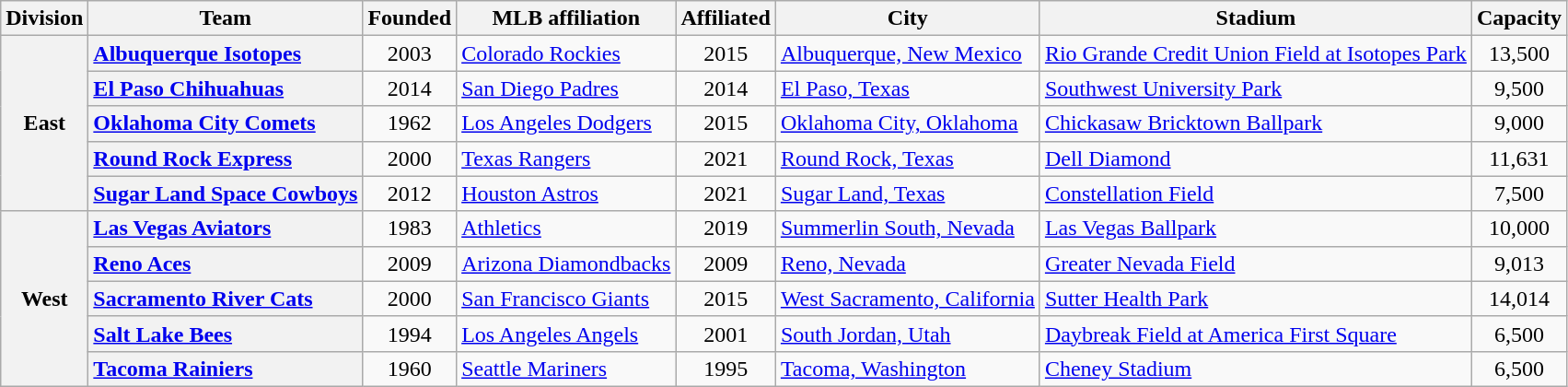<table class="wikitable sortable">
<tr>
<th scope="col">Division</th>
<th scope="col">Team</th>
<th scope="col">Founded</th>
<th scope="col">MLB affiliation</th>
<th scope="col">Affiliated</th>
<th scope="col">City</th>
<th scope="col">Stadium</th>
<th scope="col">Capacity</th>
</tr>
<tr>
<th scope="rowgroup" rowspan="5">East</th>
<th scope="row" style="text-align:left"><a href='#'>Albuquerque Isotopes</a></th>
<td align=center>2003</td>
<td><a href='#'>Colorado Rockies</a></td>
<td align=center>2015</td>
<td><a href='#'>Albuquerque, New Mexico</a></td>
<td><a href='#'>Rio Grande Credit Union Field at Isotopes Park</a></td>
<td align=center>13,500</td>
</tr>
<tr>
<th scope="row" style="text-align:left"><a href='#'>El Paso Chihuahuas</a></th>
<td align=center>2014</td>
<td><a href='#'>San Diego Padres</a></td>
<td align=center>2014</td>
<td><a href='#'>El Paso, Texas</a></td>
<td><a href='#'>Southwest University Park</a></td>
<td align=center>9,500</td>
</tr>
<tr>
<th scope="row" style="text-align:left"><a href='#'>Oklahoma City Comets</a></th>
<td align=center>1962</td>
<td><a href='#'>Los Angeles Dodgers</a></td>
<td align=center>2015</td>
<td><a href='#'>Oklahoma City, Oklahoma</a></td>
<td><a href='#'>Chickasaw Bricktown Ballpark</a></td>
<td align=center>9,000</td>
</tr>
<tr>
<th scope="row" style="text-align:left"><a href='#'>Round Rock Express</a></th>
<td align=center>2000</td>
<td><a href='#'>Texas Rangers</a></td>
<td align=center>2021</td>
<td><a href='#'>Round Rock, Texas</a></td>
<td><a href='#'>Dell Diamond</a></td>
<td align=center>11,631</td>
</tr>
<tr>
<th scope="row" style="text-align:left"><a href='#'>Sugar Land Space Cowboys</a></th>
<td align=center>2012</td>
<td><a href='#'>Houston Astros</a></td>
<td align=center>2021</td>
<td><a href='#'>Sugar Land, Texas</a></td>
<td><a href='#'>Constellation Field</a></td>
<td align=center>7,500</td>
</tr>
<tr>
<th scope="rowgroup" rowspan="5">West</th>
<th scope="row" style="text-align:left"><a href='#'>Las Vegas Aviators</a></th>
<td align=center>1983</td>
<td><a href='#'>Athletics</a></td>
<td align=center>2019</td>
<td><a href='#'>Summerlin South, Nevada</a></td>
<td><a href='#'>Las Vegas Ballpark</a></td>
<td align=center>10,000</td>
</tr>
<tr>
<th scope="row" style="text-align:left"><a href='#'>Reno Aces</a></th>
<td align=center>2009</td>
<td><a href='#'>Arizona Diamondbacks</a></td>
<td align=center>2009</td>
<td><a href='#'>Reno, Nevada</a></td>
<td><a href='#'>Greater Nevada Field</a></td>
<td align=center>9,013</td>
</tr>
<tr>
<th scope="row" style="text-align:left"><a href='#'>Sacramento River Cats</a></th>
<td align=center>2000</td>
<td><a href='#'>San Francisco Giants</a></td>
<td align=center>2015</td>
<td><a href='#'>West Sacramento, California</a></td>
<td><a href='#'>Sutter Health Park</a></td>
<td align=center>14,014</td>
</tr>
<tr>
<th scope="row" style="text-align:left"><a href='#'>Salt Lake Bees</a></th>
<td align=center>1994</td>
<td><a href='#'>Los Angeles Angels</a></td>
<td align=center>2001</td>
<td><a href='#'>South Jordan, Utah</a></td>
<td><a href='#'>Daybreak Field at America First Square</a></td>
<td align=center>6,500</td>
</tr>
<tr>
<th scope="row" style="text-align:left"><a href='#'>Tacoma Rainiers</a></th>
<td align=center>1960</td>
<td><a href='#'>Seattle Mariners</a></td>
<td align=center>1995</td>
<td><a href='#'>Tacoma, Washington</a></td>
<td><a href='#'>Cheney Stadium</a></td>
<td align=center>6,500</td>
</tr>
</table>
